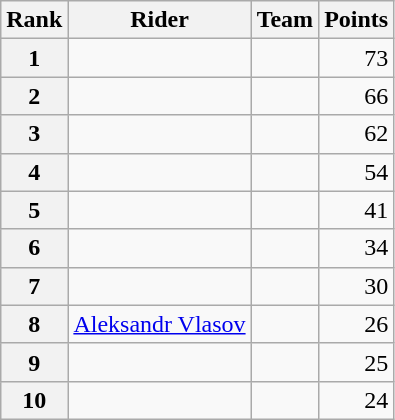<table class="wikitable" margin-bottom:0;">
<tr>
<th scope="col">Rank</th>
<th scope="col">Rider</th>
<th scope="col">Team</th>
<th scope="col">Points</th>
</tr>
<tr>
<th scope="row">1</th>
<td> </td>
<td></td>
<td align="right">73</td>
</tr>
<tr>
<th scope="row">2</th>
<td> </td>
<td></td>
<td align="right">66</td>
</tr>
<tr>
<th scope="row">3</th>
<td></td>
<td></td>
<td align="right">62</td>
</tr>
<tr>
<th scope="row">4</th>
<td></td>
<td></td>
<td align="right">54</td>
</tr>
<tr>
<th scope="row">5</th>
<td></td>
<td></td>
<td align="right">41</td>
</tr>
<tr>
<th scope="row">6</th>
<td></td>
<td></td>
<td align="right">34</td>
</tr>
<tr>
<th scope="row">7</th>
<td></td>
<td></td>
<td align="right">30</td>
</tr>
<tr>
<th scope="row">8</th>
<td> <a href='#'>Aleksandr Vlasov</a> </td>
<td></td>
<td align="right">26</td>
</tr>
<tr>
<th scope="row">9</th>
<td></td>
<td></td>
<td align="right">25</td>
</tr>
<tr>
<th scope="row">10</th>
<td></td>
<td></td>
<td align="right">24</td>
</tr>
</table>
